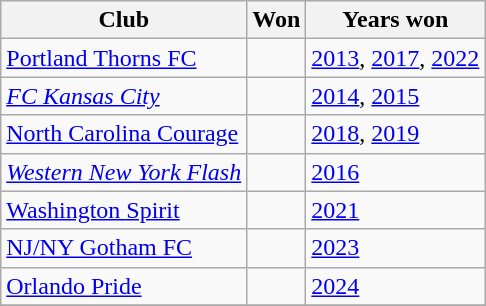<table class="wikitable sortable">
<tr>
<th scope="col">Club</th>
<th scope="col">Won</th>
<th scope="col">Years won</th>
</tr>
<tr>
<td><a href='#'>Portland Thorns FC</a></td>
<td></td>
<td><a href='#'>2013</a>, <a href='#'>2017</a>, <a href='#'>2022</a></td>
</tr>
<tr>
<td><em><a href='#'>FC Kansas City</a></em></td>
<td></td>
<td><a href='#'>2014</a>, <a href='#'>2015</a></td>
</tr>
<tr>
<td><a href='#'>North Carolina Courage</a></td>
<td></td>
<td><a href='#'>2018</a>, <a href='#'>2019</a></td>
</tr>
<tr>
<td><em><a href='#'>Western New York Flash</a></em></td>
<td></td>
<td><a href='#'>2016</a></td>
</tr>
<tr>
<td><a href='#'>Washington Spirit</a></td>
<td></td>
<td><a href='#'>2021</a></td>
</tr>
<tr>
<td><a href='#'>NJ/NY Gotham FC</a></td>
<td></td>
<td><a href='#'>2023</a></td>
</tr>
<tr>
<td><a href='#'>Orlando Pride</a></td>
<td></td>
<td><a href='#'>2024</a></td>
</tr>
<tr>
</tr>
</table>
